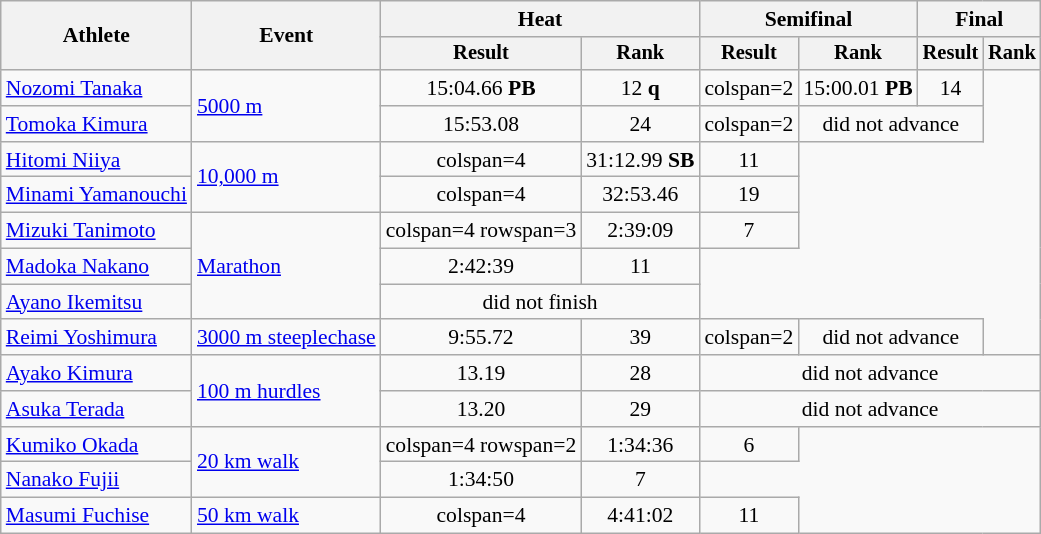<table class="wikitable" style="font-size:90%">
<tr>
<th rowspan="2">Athlete</th>
<th rowspan="2">Event</th>
<th colspan="2">Heat</th>
<th colspan="2">Semifinal</th>
<th colspan="2">Final</th>
</tr>
<tr style="font-size:95%">
<th>Result</th>
<th>Rank</th>
<th>Result</th>
<th>Rank</th>
<th>Result</th>
<th>Rank</th>
</tr>
<tr align=center>
<td align=left><a href='#'>Nozomi Tanaka</a></td>
<td align=left rowspan=2><a href='#'>5000 m</a></td>
<td>15:04.66 <strong>PB</strong></td>
<td>12 <strong>q</strong></td>
<td>colspan=2 </td>
<td>15:00.01 <strong>PB</strong></td>
<td>14</td>
</tr>
<tr align=center>
<td align=left><a href='#'>Tomoka Kimura</a></td>
<td>15:53.08</td>
<td>24</td>
<td>colspan=2 </td>
<td colspan="2">did not advance</td>
</tr>
<tr align=center>
<td align=left><a href='#'>Hitomi Niiya</a></td>
<td align=left rowspan=2><a href='#'>10,000 m</a></td>
<td>colspan=4 </td>
<td>31:12.99 <strong>SB</strong></td>
<td>11</td>
</tr>
<tr align=center>
<td align=left><a href='#'>Minami Yamanouchi</a></td>
<td>colspan=4 </td>
<td>32:53.46</td>
<td>19</td>
</tr>
<tr align=center>
<td align=left><a href='#'>Mizuki Tanimoto</a></td>
<td align=left rowspan=3><a href='#'>Marathon</a></td>
<td>colspan=4 rowspan=3</td>
<td>2:39:09</td>
<td>7</td>
</tr>
<tr align=center>
<td align=left><a href='#'>Madoka Nakano</a></td>
<td>2:42:39</td>
<td>11</td>
</tr>
<tr align=center>
<td align=left><a href='#'>Ayano Ikemitsu</a></td>
<td colspan="2">did not finish</td>
</tr>
<tr align=center>
<td align=left><a href='#'>Reimi Yoshimura</a></td>
<td align=left><a href='#'>3000 m steeplechase</a></td>
<td>9:55.72</td>
<td>39</td>
<td>colspan=2 </td>
<td colspan="2">did not advance</td>
</tr>
<tr align=center>
<td align=left><a href='#'>Ayako Kimura</a></td>
<td align=left rowspan=2><a href='#'>100 m hurdles</a></td>
<td>13.19</td>
<td>28</td>
<td colspan="4">did not advance</td>
</tr>
<tr align=center>
<td align=left><a href='#'>Asuka Terada</a></td>
<td>13.20</td>
<td>29</td>
<td colspan="4">did not advance</td>
</tr>
<tr align=center>
<td align=left><a href='#'>Kumiko Okada</a></td>
<td align=left rowspan=2><a href='#'>20 km walk</a></td>
<td>colspan=4 rowspan=2</td>
<td>1:34:36</td>
<td>6</td>
</tr>
<tr align=center>
<td align=left><a href='#'>Nanako Fujii</a></td>
<td>1:34:50</td>
<td>7</td>
</tr>
<tr align=center>
<td align=left><a href='#'>Masumi Fuchise</a></td>
<td align=left><a href='#'>50 km walk</a></td>
<td>colspan=4 </td>
<td>4:41:02</td>
<td>11</td>
</tr>
</table>
